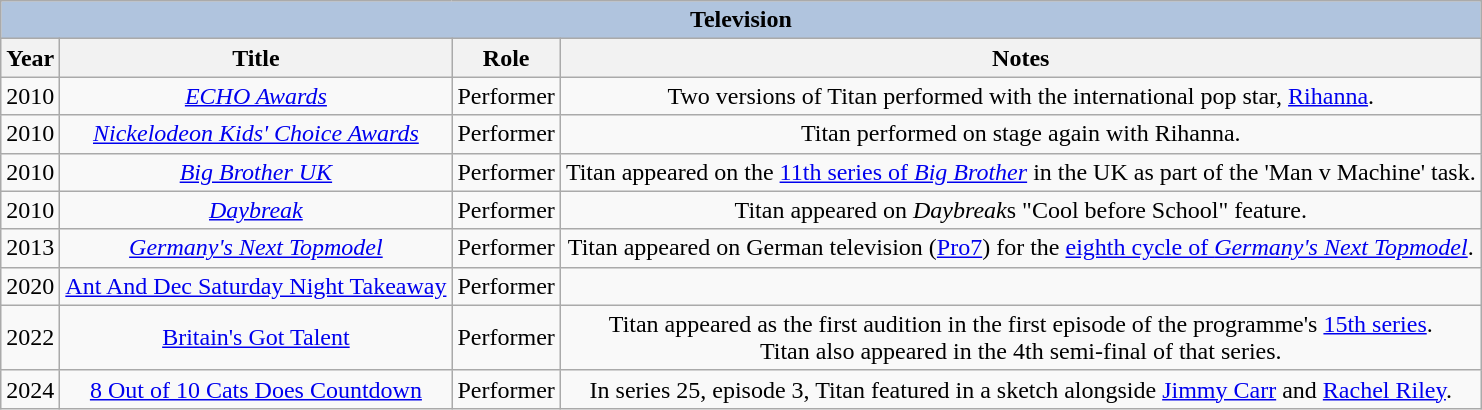<table class="wikitable sortable" style="text-align:center;">
<tr>
<th colspan="4" style="background:#B0C4DE;">Television</th>
</tr>
<tr>
<th>Year</th>
<th>Title</th>
<th>Role</th>
<th>Notes</th>
</tr>
<tr>
<td>2010</td>
<td><em><a href='#'>ECHO Awards</a></em></td>
<td>Performer</td>
<td>Two versions of Titan performed with the international pop star, <a href='#'>Rihanna</a>.</td>
</tr>
<tr>
<td>2010</td>
<td><em><a href='#'>Nickelodeon Kids' Choice Awards</a></em></td>
<td>Performer</td>
<td>Titan performed on stage again with Rihanna.</td>
</tr>
<tr>
<td>2010</td>
<td><em><a href='#'>Big Brother UK</a></em></td>
<td>Performer</td>
<td>Titan appeared on the <a href='#'>11th series of <em>Big Brother</em></a> in the UK as part of the 'Man v Machine' task.</td>
</tr>
<tr>
<td>2010</td>
<td><em><a href='#'>Daybreak</a></em></td>
<td>Performer</td>
<td>Titan appeared on <em>Daybreak</em>s "Cool before School" feature.</td>
</tr>
<tr>
<td>2013</td>
<td><em><a href='#'>Germany's Next Topmodel</a></em></td>
<td>Performer</td>
<td>Titan appeared on German television (<a href='#'>Pro7</a>) for the <a href='#'>eighth cycle of <em>Germany's Next Topmodel</em></a>.</td>
</tr>
<tr>
<td>2020</td>
<td><a href='#'>Ant And Dec Saturday Night Takeaway</a></td>
<td>Performer</td>
<td></td>
</tr>
<tr>
<td>2022</td>
<td><a href='#'>Britain's Got Talent</a></td>
<td>Performer</td>
<td>Titan appeared as the first audition in the first episode of the programme's <a href='#'>15th series</a>.<br>Titan also appeared in the 4th semi-final of that series.</td>
</tr>
<tr>
<td>2024</td>
<td><a href='#'>8 Out of 10 Cats Does Countdown</a></td>
<td>Performer</td>
<td>In series 25, episode 3, Titan featured in a sketch alongside <a href='#'>Jimmy Carr</a> and <a href='#'>Rachel Riley</a>.</td>
</tr>
</table>
